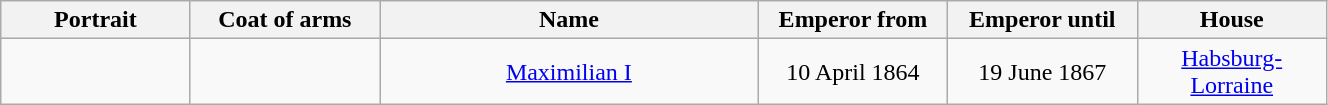<table width=70% class="wikitable">
<tr>
<th width=10%>Portrait</th>
<th width=10%>Coat of arms</th>
<th width=20%>Name</th>
<th width=10%>Emperor from</th>
<th width=10%>Emperor until</th>
<th width=10%>House</th>
</tr>
<tr>
<td align="center"></td>
<td align="center"></td>
<td align="center"><a href='#'>Maximilian I</a></td>
<td align="center">10 April 1864</td>
<td align="center">19 June 1867</td>
<td align="center"><a href='#'>Habsburg-Lorraine</a></td>
</tr>
</table>
